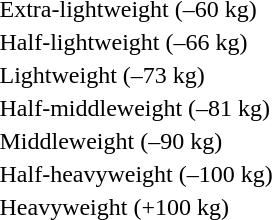<table>
<tr>
<td rowspan=2>Extra-lightweight (–60 kg)<br></td>
<td rowspan=2></td>
<td rowspan=2></td>
<td></td>
</tr>
<tr>
<td></td>
</tr>
<tr>
<td rowspan=2>Half-lightweight (–66 kg)<br></td>
<td rowspan=2></td>
<td rowspan=2></td>
<td></td>
</tr>
<tr>
<td></td>
</tr>
<tr>
<td rowspan=2>Lightweight (–73 kg)<br></td>
<td rowspan=2></td>
<td rowspan=2></td>
<td></td>
</tr>
<tr>
<td></td>
</tr>
<tr>
<td rowspan=2>Half-middleweight (–81 kg)<br></td>
<td rowspan=2></td>
<td rowspan=2></td>
<td></td>
</tr>
<tr>
<td></td>
</tr>
<tr>
<td rowspan=2>Middleweight (–90 kg)<br></td>
<td rowspan=2></td>
<td rowspan=2></td>
<td></td>
</tr>
<tr>
<td></td>
</tr>
<tr>
<td rowspan=2>Half-heavyweight (–100 kg)<br></td>
<td rowspan=2></td>
<td rowspan=2></td>
<td></td>
</tr>
<tr>
<td></td>
</tr>
<tr>
<td rowspan=2>Heavyweight (+100 kg)<br></td>
<td rowspan=2></td>
<td rowspan=2></td>
<td></td>
</tr>
<tr>
<td></td>
</tr>
</table>
